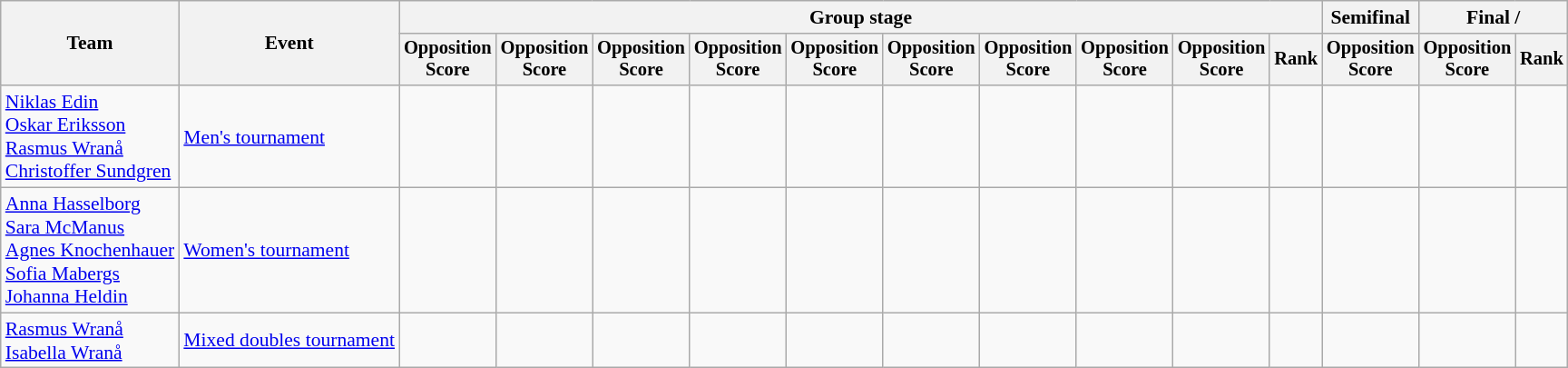<table class=wikitable style=font-size:90%;text-align:center>
<tr>
<th rowspan=2>Team</th>
<th rowspan=2>Event</th>
<th colspan=10>Group stage</th>
<th>Semifinal</th>
<th colspan=2>Final / </th>
</tr>
<tr style="font-size:95%">
<th>Opposition<br>Score</th>
<th>Opposition<br>Score</th>
<th>Opposition<br>Score</th>
<th>Opposition<br>Score</th>
<th>Opposition<br>Score</th>
<th>Opposition<br>Score</th>
<th>Opposition<br>Score</th>
<th>Opposition<br>Score</th>
<th>Opposition<br>Score</th>
<th>Rank</th>
<th>Opposition<br>Score</th>
<th>Opposition<br>Score</th>
<th>Rank</th>
</tr>
<tr>
<td align=left><a href='#'>Niklas Edin</a><br><a href='#'>Oskar Eriksson</a><br><a href='#'>Rasmus Wranå</a><br><a href='#'>Christoffer Sundgren</a><br></td>
<td align=left><a href='#'>Men's tournament</a></td>
<td></td>
<td></td>
<td></td>
<td></td>
<td></td>
<td></td>
<td></td>
<td></td>
<td></td>
<td></td>
<td></td>
<td></td>
<td></td>
</tr>
<tr>
<td align=left><a href='#'>Anna Hasselborg</a><br><a href='#'>Sara McManus</a><br><a href='#'>Agnes Knochenhauer</a><br><a href='#'>Sofia Mabergs</a><br><a href='#'>Johanna Heldin</a></td>
<td align=left><a href='#'>Women's tournament</a></td>
<td></td>
<td></td>
<td></td>
<td></td>
<td></td>
<td></td>
<td></td>
<td></td>
<td></td>
<td></td>
<td></td>
<td></td>
<td></td>
</tr>
<tr>
<td align=left><a href='#'>Rasmus Wranå</a><br><a href='#'>Isabella Wranå</a></td>
<td align=left><a href='#'>Mixed doubles tournament</a></td>
<td></td>
<td></td>
<td></td>
<td></td>
<td></td>
<td></td>
<td></td>
<td></td>
<td></td>
<td></td>
<td></td>
<td></td>
<td></td>
</tr>
</table>
